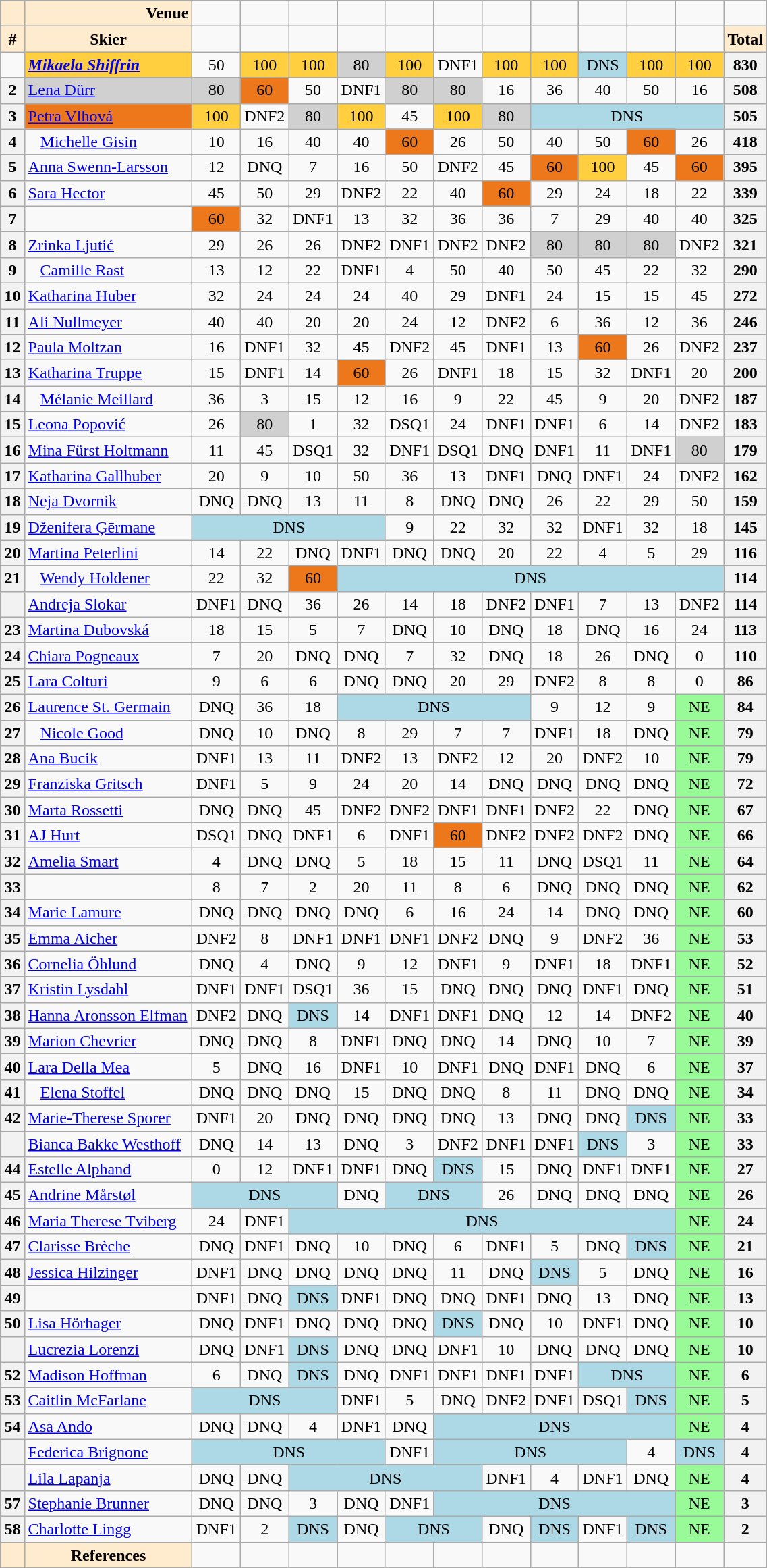<table class="wikitable" width=60% style="font-size:100%; text-align:center;">
<tr>
<td bgcolor=ffebcd></td>
<td align=right bgcolor=FFEBCD><strong>Venue</strong></td>
<td></td>
<td></td>
<td></td>
<td></td>
<td></td>
<td></td>
<td></td>
<td></td>
<td></td>
<td></td>
<td></td>
</tr>
<tr>
<td bgcolor=ffebcd><strong>#</strong></td>
<td bgcolor=FFEBCD><strong>Skier</strong></td>
<td></td>
<td></td>
<td></td>
<td></td>
<td></td>
<td></td>
<td></td>
<td></td>
<td></td>
<td></td>
<td></td>
<td bgcolor=ffebcd><strong>Total</strong></td>
</tr>
<tr>
<td></td>
<td align=left bgcolor=ffcf40> <strong><em><a href='#'>Mikaela Shiffrin</a></em></strong></td>
<td>50</td>
<td bgcolor=ffcf40>100</td>
<td bgcolor=ffcf40>100</td>
<td bgcolor=d0d0d0>80</td>
<td bgcolor=ffcf40>100</td>
<td>DNF1</td>
<td bgcolor=ffcf40>100</td>
<td bgcolor=ffcf40>100</td>
<td bgcolor=add8e6>DNS</td>
<td bgcolor=ffcf40>100</td>
<td bgcolor=ffcf40>100</td>
<th>830</th>
</tr>
<tr>
<th>2</th>
<td align=left bgcolor=d0d0d0> <a href='#'>Lena Dürr</a></td>
<td bgcolor=d0d0d0>80</td>
<td bgcolor=ec781b>60</td>
<td>50</td>
<td>DNF1</td>
<td bgcolor=d0d0d0>80</td>
<td bgcolor=d0d0d0>80</td>
<td>16</td>
<td>36</td>
<td>40</td>
<td>50</td>
<td>16</td>
<th>508</th>
</tr>
<tr>
<th>3</th>
<td align=left bgcolor=ec781b> <a href='#'>Petra Vlhová</a></td>
<td bgcolor=ffcf40>100</td>
<td>DNF2</td>
<td bgcolor=d0d0d0>80</td>
<td bgcolor=ffcf40>100</td>
<td>45</td>
<td bgcolor=ffcf40>100</td>
<td bgcolor=d0d0d0>80</td>
<td colspan=4 bgcolor=add8e6>DNS</td>
<th>505</th>
</tr>
<tr>
<th>4</th>
<td align=left>   <a href='#'>Michelle Gisin</a></td>
<td>10</td>
<td>16</td>
<td>40</td>
<td>40</td>
<td bgcolor=ec781b>60</td>
<td>26</td>
<td>50</td>
<td>40</td>
<td>50</td>
<td bgcolor=ec781b>60</td>
<td>26</td>
<th>418</th>
</tr>
<tr>
<th>5</th>
<td align=left> <a href='#'>Anna Swenn-Larsson</a></td>
<td>12</td>
<td>DNQ</td>
<td>7</td>
<td>16</td>
<td>50</td>
<td>DNF2</td>
<td>45</td>
<td bgcolor=ec781b>60</td>
<td bgcolor=ffcf40>100</td>
<td>45</td>
<td bgcolor=ec781b>60</td>
<th>395</th>
</tr>
<tr>
<th>6</th>
<td align=left> <a href='#'>Sara Hector</a></td>
<td>45</td>
<td>50</td>
<td>29</td>
<td>DNF2</td>
<td>22</td>
<td>40</td>
<td bgcolor=ec781b>60</td>
<td>29</td>
<td>24</td>
<td>18</td>
<td>22</td>
<th>339</th>
</tr>
<tr>
<th>7</th>
<td align=left></td>
<td bgcolor=ec781b>60</td>
<td>32</td>
<td>DNF1</td>
<td>13</td>
<td>32</td>
<td>36</td>
<td>36</td>
<td>7</td>
<td>29</td>
<td>40</td>
<td>40</td>
<th>325</th>
</tr>
<tr>
<th>8</th>
<td align=left> <a href='#'>Zrinka Ljutić</a></td>
<td>29</td>
<td>26</td>
<td>26</td>
<td>DNF2</td>
<td>DNF1</td>
<td>DNF2</td>
<td>DNF2</td>
<td bgcolor=d0d0d0>80</td>
<td bgcolor=d0d0d0>80</td>
<td bgcolor=d0d0d0>80</td>
<td>DNF2</td>
<th>321</th>
</tr>
<tr>
<th>9</th>
<td align=left>   <a href='#'>Camille Rast</a></td>
<td>13</td>
<td>12</td>
<td>22</td>
<td>DNF1</td>
<td>4</td>
<td>50</td>
<td>40</td>
<td>50</td>
<td>45</td>
<td>22</td>
<td>32</td>
<th>290</th>
</tr>
<tr>
<th>10</th>
<td align=left> <a href='#'>Katharina Huber</a></td>
<td>32</td>
<td>24</td>
<td>24</td>
<td>24</td>
<td>40</td>
<td>29</td>
<td>DNF1</td>
<td>24</td>
<td>15</td>
<td>15</td>
<td>45</td>
<th>272</th>
</tr>
<tr>
<th>11</th>
<td align=left> <a href='#'>Ali Nullmeyer</a></td>
<td>40</td>
<td>40</td>
<td>20</td>
<td>20</td>
<td>24</td>
<td>12</td>
<td>DNF2</td>
<td>6</td>
<td>36</td>
<td>12</td>
<td>36</td>
<th>246</th>
</tr>
<tr>
<th>12</th>
<td align=left> <a href='#'>Paula Moltzan</a></td>
<td>16</td>
<td>DNF1</td>
<td>32</td>
<td>45</td>
<td>DNF2</td>
<td>45</td>
<td>DNF1</td>
<td>13</td>
<td bgcolor=ec781b>60</td>
<td>26</td>
<td>DNF2</td>
<th>237</th>
</tr>
<tr>
<th>13</th>
<td align=left> <a href='#'>Katharina Truppe</a></td>
<td>15</td>
<td>DNF1</td>
<td>14</td>
<td bgcolor=ec781b>60</td>
<td>26</td>
<td>DNF1</td>
<td>18</td>
<td>15</td>
<td>32</td>
<td>DNF1</td>
<td>20</td>
<th>200</th>
</tr>
<tr>
<th>14</th>
<td align=left>   <a href='#'>Mélanie Meillard</a></td>
<td>36</td>
<td>3</td>
<td>15</td>
<td>12</td>
<td>16</td>
<td>9</td>
<td>22</td>
<td>45</td>
<td>9</td>
<td>20</td>
<td>DNF2</td>
<th>187</th>
</tr>
<tr>
<th>15</th>
<td align=left> <a href='#'>Leona Popović</a></td>
<td>26</td>
<td bgcolor=d0d0d0>80</td>
<td>1</td>
<td>32</td>
<td>DSQ1</td>
<td>24</td>
<td>DNF1</td>
<td>DNF1</td>
<td>6</td>
<td>14</td>
<td>DNF2</td>
<th>183</th>
</tr>
<tr>
<th>16</th>
<td align=left> <a href='#'>Mina Fürst Holtmann</a></td>
<td>11</td>
<td>45</td>
<td>DSQ1</td>
<td>32</td>
<td>DNF1</td>
<td>DSQ1</td>
<td>DNQ</td>
<td>DNF1</td>
<td>11</td>
<td>DNF1</td>
<td bgcolor=d0d0d0>80</td>
<th>179</th>
</tr>
<tr>
<th>17</th>
<td align=left> <a href='#'>Katharina Gallhuber</a></td>
<td>20</td>
<td>9</td>
<td>10</td>
<td>50</td>
<td>36</td>
<td>13</td>
<td>DNF1</td>
<td>DNQ</td>
<td>DNF1</td>
<td>24</td>
<td>DNF2</td>
<th>162</th>
</tr>
<tr>
<th>18</th>
<td align=left> <a href='#'>Neja Dvornik</a></td>
<td>DNQ</td>
<td>DNQ</td>
<td>13</td>
<td>11</td>
<td>8</td>
<td>DNQ</td>
<td>DNQ</td>
<td>26</td>
<td>22</td>
<td>29</td>
<td>50</td>
<th>159</th>
</tr>
<tr>
<th>19</th>
<td align=left> <a href='#'>Dženifera Ģērmane</a></td>
<td colspan=4 bgcolor=add8e6>DNS</td>
<td>9</td>
<td>22</td>
<td>32</td>
<td>32</td>
<td>DNF1</td>
<td>32</td>
<td>18</td>
<th>145</th>
</tr>
<tr>
<th>20</th>
<td align=left> <a href='#'>Martina Peterlini</a></td>
<td>14</td>
<td>22</td>
<td>DNQ</td>
<td>DNF1</td>
<td>DNQ</td>
<td>DNQ</td>
<td>20</td>
<td>22</td>
<td>4</td>
<td>5</td>
<td>29</td>
<th>116</th>
</tr>
<tr>
<th>21</th>
<td align=left>   <a href='#'>Wendy Holdener</a></td>
<td>22</td>
<td>32</td>
<td bgcolor=ec781b>60</td>
<td colspan=8 bgcolor=add8e6>DNS</td>
<th>114</th>
</tr>
<tr>
<th></th>
<td align=left> <a href='#'>Andreja Slokar</a></td>
<td>DNF1</td>
<td>DNQ</td>
<td>36</td>
<td>26</td>
<td>14</td>
<td>18</td>
<td>DNF2</td>
<td>DNF1</td>
<td>7</td>
<td>13</td>
<td>DNF2</td>
<th>114</th>
</tr>
<tr>
<th>23</th>
<td align=left> <a href='#'>Martina Dubovská</a></td>
<td>18</td>
<td>15</td>
<td>5</td>
<td>7</td>
<td>DNQ</td>
<td>10</td>
<td>DNQ</td>
<td>18</td>
<td>DNQ</td>
<td>16</td>
<td>24</td>
<th>113</th>
</tr>
<tr>
<th>24</th>
<td align=left> <a href='#'>Chiara Pogneaux</a></td>
<td>7</td>
<td>20</td>
<td>DNQ</td>
<td>DNQ</td>
<td>7</td>
<td>32</td>
<td>DNQ</td>
<td>18</td>
<td>26</td>
<td>DNQ</td>
<td>0</td>
<th>110</th>
</tr>
<tr>
<th>25</th>
<td align=left> <a href='#'>Lara Colturi</a></td>
<td>9</td>
<td>6</td>
<td>6</td>
<td>DNQ</td>
<td>DNQ</td>
<td>20</td>
<td>29</td>
<td>DNF2</td>
<td>8</td>
<td>8</td>
<td>0</td>
<th>86</th>
</tr>
<tr>
<th>26</th>
<td align=left> <a href='#'>Laurence St. Germain</a></td>
<td>DNQ</td>
<td>36</td>
<td>18</td>
<td colspan=4 bgcolor=add8e6>DNS</td>
<td>9</td>
<td>12</td>
<td>9</td>
<td bgcolor=98fb98>NE</td>
<th>84</th>
</tr>
<tr>
<th>27</th>
<td align=left>   <a href='#'>Nicole Good</a></td>
<td>DNQ</td>
<td>10</td>
<td>DNQ</td>
<td>8</td>
<td>29</td>
<td>7</td>
<td>7</td>
<td>DNF1</td>
<td>18</td>
<td>DNQ</td>
<td bgcolor=98fb98>NE</td>
<th>79</th>
</tr>
<tr>
<th>28</th>
<td align=left> <a href='#'>Ana Bucik</a></td>
<td>DNF1</td>
<td>13</td>
<td>11</td>
<td>DNF2</td>
<td>13</td>
<td>DNF2</td>
<td>12</td>
<td>20</td>
<td>DNF2</td>
<td>10</td>
<td bgcolor=98fb98>NE</td>
<th>79</th>
</tr>
<tr>
<th>29</th>
<td align=left> <a href='#'>Franziska Gritsch</a></td>
<td>DNF1</td>
<td>5</td>
<td>9</td>
<td>24</td>
<td>20</td>
<td>14</td>
<td>DNQ</td>
<td>DNQ</td>
<td>DNQ</td>
<td>DNQ</td>
<td bgcolor=98fb98>NE</td>
<th>72</th>
</tr>
<tr>
<th>30</th>
<td align=left> <a href='#'>Marta Rossetti</a></td>
<td>DNQ</td>
<td>DNQ</td>
<td>45</td>
<td>DNF2</td>
<td>DNF2</td>
<td>DNF1</td>
<td>DNF1</td>
<td>DNF2</td>
<td>22</td>
<td>DNQ</td>
<td bgcolor=98fb98>NE</td>
<th>67</th>
</tr>
<tr>
<th>31</th>
<td align=left> <a href='#'>AJ Hurt</a></td>
<td>DSQ1</td>
<td>DNQ</td>
<td>DNF1</td>
<td>6</td>
<td>DNF1</td>
<td bgcolor=ec781b>60</td>
<td>DNF2</td>
<td>DNF2</td>
<td>DNF2</td>
<td>DNQ</td>
<td bgcolor=98fb98>NE</td>
<th>66</th>
</tr>
<tr>
<th>32</th>
<td align=left> <a href='#'>Amelia Smart</a></td>
<td>4</td>
<td>DNQ</td>
<td>DNQ</td>
<td>5</td>
<td>18</td>
<td>15</td>
<td>11</td>
<td>DNQ</td>
<td>DSQ1</td>
<td>11</td>
<td bgcolor=98fb98>NE</td>
<th>64</th>
</tr>
<tr>
<th>33</th>
<td align=left></td>
<td>8</td>
<td>7</td>
<td>2</td>
<td>20</td>
<td>11</td>
<td>8</td>
<td>6</td>
<td>DNQ</td>
<td>DNQ</td>
<td>DNQ</td>
<td bgcolor=98fb98>NE</td>
<th>62</th>
</tr>
<tr>
<th>34</th>
<td align=left> <a href='#'>Marie Lamure</a></td>
<td>DNQ</td>
<td>DNQ</td>
<td>DNQ</td>
<td>DNQ</td>
<td>6</td>
<td>16</td>
<td>24</td>
<td>14</td>
<td>DNQ</td>
<td>DNQ</td>
<td bgcolor=98fb98>NE</td>
<th>60</th>
</tr>
<tr>
<th>35</th>
<td align=left> <a href='#'>Emma Aicher</a></td>
<td>DNF2</td>
<td>8</td>
<td>DNF1</td>
<td>DNF1</td>
<td>DNF1</td>
<td>DNF2</td>
<td>DNQ</td>
<td>9</td>
<td>DNF2</td>
<td>36</td>
<td bgcolor=98fb98>NE</td>
<th>53</th>
</tr>
<tr>
<th>36</th>
<td align=left> <a href='#'>Cornelia Öhlund</a></td>
<td>DNQ</td>
<td>4</td>
<td>DNQ</td>
<td>9</td>
<td>12</td>
<td>DNF1</td>
<td>9</td>
<td>DNF1</td>
<td>18</td>
<td>DNF1</td>
<td bgcolor=98fb98>NE</td>
<th>52</th>
</tr>
<tr>
<th>37</th>
<td align=left> <a href='#'>Kristin Lysdahl</a></td>
<td>DNF1</td>
<td>DNF1</td>
<td>DSQ1</td>
<td>36</td>
<td>15</td>
<td>DNQ</td>
<td>DNQ</td>
<td>DNQ</td>
<td>DNF1</td>
<td>DNQ</td>
<td bgcolor=98fb98>NE</td>
<th>51</th>
</tr>
<tr>
<th>38</th>
<td align=left> <a href='#'>Hanna Aronsson Elfman</a></td>
<td>DNF2</td>
<td>DNQ</td>
<td bgcolor=add8e6>DNS</td>
<td>14</td>
<td>DNF1</td>
<td>DNF1</td>
<td>DNQ</td>
<td>12</td>
<td>14</td>
<td>DNF2</td>
<td bgcolor=98fb98>NE</td>
<th>40</th>
</tr>
<tr>
<th>39</th>
<td align=left> <a href='#'>Marion Chevrier</a></td>
<td>DNQ</td>
<td>DNQ</td>
<td>8</td>
<td>DNF1</td>
<td>DNQ</td>
<td>DNQ</td>
<td>14</td>
<td>DNQ</td>
<td>10</td>
<td>7</td>
<td bgcolor=98fb98>NE</td>
<th>39</th>
</tr>
<tr>
<th>40</th>
<td align=left> <a href='#'>Lara Della Mea</a></td>
<td>5</td>
<td>DNQ</td>
<td>16</td>
<td>DNF1</td>
<td>10</td>
<td>DNF1</td>
<td>DNQ</td>
<td>DNF1</td>
<td>DNQ</td>
<td>6</td>
<td bgcolor=98fb98>NE</td>
<th>37</th>
</tr>
<tr>
<th>41</th>
<td align=left>   <a href='#'>Elena Stoffel</a></td>
<td>DNQ</td>
<td>DNQ</td>
<td>DNQ</td>
<td>15</td>
<td>DNQ</td>
<td>DNQ</td>
<td>8</td>
<td>11</td>
<td>DNQ</td>
<td>DNQ</td>
<td bgcolor=98fb98>NE</td>
<th>34</th>
</tr>
<tr>
<th>42</th>
<td align=left> <a href='#'>Marie-Therese Sporer</a></td>
<td>DNF1</td>
<td>20</td>
<td>DNQ</td>
<td>DNQ</td>
<td>DNQ</td>
<td>DNQ</td>
<td>13</td>
<td>DNQ</td>
<td>DNQ</td>
<td bgcolor=add8e6>DNS</td>
<td bgcolor=98fb98>NE</td>
<th>33</th>
</tr>
<tr>
<th></th>
<td align=left> <a href='#'>Bianca Bakke Westhoff</a></td>
<td>DNQ</td>
<td>14</td>
<td>13</td>
<td>DNQ</td>
<td>3</td>
<td>DNF2</td>
<td>DNF1</td>
<td>DNF1</td>
<td bgcolor=add8e6>DNS</td>
<td>3</td>
<td bgcolor=98fb98>NE</td>
<th>33</th>
</tr>
<tr>
<th>44</th>
<td align=left> <a href='#'>Estelle Alphand</a></td>
<td>0</td>
<td>12</td>
<td>DNF1</td>
<td>DNF1</td>
<td>DNQ</td>
<td bgcolor=add8e6>DNS</td>
<td>15</td>
<td>DNQ</td>
<td>DNF1</td>
<td>DNF1</td>
<td bgcolor=98fb98>NE</td>
<th>27</th>
</tr>
<tr>
<th>45</th>
<td align=left> <a href='#'>Andrine Mårstøl</a></td>
<td colspan=3 bgcolor=add8e6>DNS</td>
<td>DNQ</td>
<td colspan=2 bgcolor=add8e6>DNS</td>
<td>26</td>
<td>DNQ</td>
<td>DNQ</td>
<td>DNQ</td>
<td bgcolor=98fb98>NE</td>
<th>26</th>
</tr>
<tr>
<th>46</th>
<td align=left> <a href='#'>Maria Therese Tviberg</a></td>
<td>24</td>
<td>DNF1</td>
<td colspan=8 bgcolor=add8e6>DNS</td>
<td bgcolor=98fb98>NE</td>
<th>24</th>
</tr>
<tr>
<th>47</th>
<td align=left> <a href='#'>Clarisse Brèche</a></td>
<td>DNQ</td>
<td>DNF1</td>
<td>DNQ</td>
<td>10</td>
<td>DNQ</td>
<td>6</td>
<td>DNF1</td>
<td>5</td>
<td>DNQ</td>
<td bgcolor=add8e6>DNS</td>
<td bgcolor=98fb98>NE</td>
<th>21</th>
</tr>
<tr>
<th>48</th>
<td align=left> <a href='#'>Jessica Hilzinger</a></td>
<td>DNF1</td>
<td>DNQ</td>
<td>DNQ</td>
<td>DNQ</td>
<td>DNQ</td>
<td>11</td>
<td>DNQ</td>
<td bgcolor=add8e6>DNS</td>
<td>5</td>
<td>DNQ</td>
<td bgcolor=98fb98>NE</td>
<th>16</th>
</tr>
<tr>
<th>49</th>
<td align=left></td>
<td>DNF1</td>
<td>DNQ</td>
<td bgcolor=add8e6>DNS</td>
<td>DNF1</td>
<td>DNQ</td>
<td>DNQ</td>
<td>DNF1</td>
<td>DNQ</td>
<td>13</td>
<td>DNQ</td>
<td bgcolor=98fb98>NE</td>
<th>13</th>
</tr>
<tr>
<th>50</th>
<td align=left> <a href='#'>Lisa Hörhager</a></td>
<td>DNQ</td>
<td>DNF1</td>
<td>DNQ</td>
<td>DNQ</td>
<td>DNQ</td>
<td bgcolor=add8e6>DNS</td>
<td>DNQ</td>
<td>10</td>
<td>DNF1</td>
<td>DNQ</td>
<td bgcolor=98fb98>NE</td>
<th>10</th>
</tr>
<tr>
<th></th>
<td align=left> <a href='#'>Lucrezia Lorenzi</a></td>
<td>DNQ</td>
<td>DNF1</td>
<td bgcolor=add8e6>DNS</td>
<td>DNQ</td>
<td>DNQ</td>
<td>DNF1</td>
<td>10</td>
<td>DNQ</td>
<td>DNQ</td>
<td>DNQ</td>
<td bgcolor=98fb98>NE</td>
<th>10</th>
</tr>
<tr>
<th>52</th>
<td align=left> <a href='#'>Madison Hoffman</a></td>
<td>6</td>
<td>DNQ</td>
<td bgcolor=add8e6>DNS</td>
<td>DNQ</td>
<td>DNF1</td>
<td>DNF1</td>
<td>DNF1</td>
<td>DNF1</td>
<td colspan=2 bgcolor=add8e6>DNS</td>
<td bgcolor=98fb98>NE</td>
<th>6</th>
</tr>
<tr>
<th>53</th>
<td align=left> <a href='#'>Caitlin McFarlane</a></td>
<td colspan=3 bgcolor=add8e6>DNS</td>
<td>DNF1</td>
<td>5</td>
<td>DNQ</td>
<td>DNF2</td>
<td>DNF1</td>
<td>DSQ1</td>
<td bgcolor=add8e6>DNS</td>
<td bgcolor=98fb98>NE</td>
<th>5</th>
</tr>
<tr>
<th>54</th>
<td align=left> <a href='#'>Asa Ando</a></td>
<td>DNQ</td>
<td>DNQ</td>
<td>4</td>
<td>DNF1</td>
<td>DNQ</td>
<td colspan=5 bgcolor=add8e6>DNS</td>
<td bgcolor=98fb98>NE</td>
<th>4</th>
</tr>
<tr>
<th></th>
<td align=left> <a href='#'>Federica Brignone</a></td>
<td colspan=4 bgcolor=add8e6>DNS</td>
<td>DNF1</td>
<td colspan=4 bgcolor=add8e6>DNS</td>
<td>4</td>
<td bgcolor=add8e6>DNS</td>
<th>4</th>
</tr>
<tr>
<th></th>
<td align=left> <a href='#'>Lila Lapanja</a></td>
<td>DNQ</td>
<td>DNQ</td>
<td colspan=4 bgcolor=add8e6>DNS</td>
<td>DNF1</td>
<td>4</td>
<td>DNF1</td>
<td>DNQ</td>
<td bgcolor=98fb98>NE</td>
<th>4</th>
</tr>
<tr>
<th>57</th>
<td align=left> <a href='#'>Stephanie Brunner</a></td>
<td>DNQ</td>
<td>DNQ</td>
<td>3</td>
<td>DNQ</td>
<td>DNF1</td>
<td colspan=5 bgcolor=add8e6>DNS</td>
<td bgcolor=98fb98>NE</td>
<th>3</th>
</tr>
<tr>
<th>58</th>
<td align=left> <a href='#'>Charlotte Lingg</a></td>
<td>DNF1</td>
<td>2</td>
<td bgcolor=add8e6>DNS</td>
<td>DNQ</td>
<td colspan=2 bgcolor=add8e6>DNS</td>
<td>DNQ</td>
<td bgcolor=add8e6>DNS</td>
<td>DNF1</td>
<td bgcolor=add8e6>DNS</td>
<td bgcolor=98fb98>NE</td>
<th>2</th>
</tr>
<tr>
<td bgcolor=ffebcd></td>
<td bgcolor=ffebcd><strong>References</strong></td>
<td></td>
<td></td>
<td></td>
<td></td>
<td></td>
<td></td>
<td></td>
<td></td>
<td></td>
<td></td>
<td></td>
</tr>
</table>
